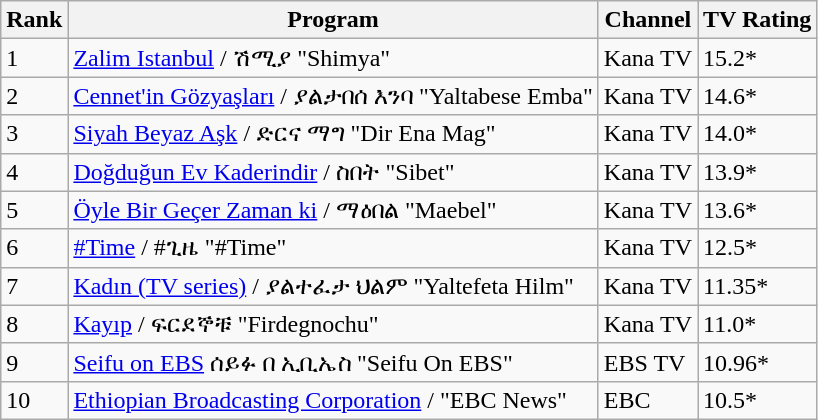<table class="wikitable">
<tr>
<th>Rank</th>
<th>Program</th>
<th>Channel</th>
<th>TV Rating</th>
</tr>
<tr>
<td>1</td>
<td><a href='#'>Zalim Istanbul</a> / ሽሚያ "Shimya"</td>
<td>Kana TV</td>
<td>15.2*</td>
</tr>
<tr>
<td>2</td>
<td><a href='#'>Cennet'in Gözyaşları</a> / ያልታበሰ እንባ "Yaltabese Emba"</td>
<td>Kana TV</td>
<td>14.6*</td>
</tr>
<tr>
<td>3</td>
<td><a href='#'>Siyah Beyaz Aşk</a> / ድርና ማግ "Dir Ena Mag"</td>
<td>Kana TV</td>
<td>14.0*</td>
</tr>
<tr>
<td>4</td>
<td><a href='#'>Doğduğun Ev Kaderindir</a> / ስበት "Sibet"</td>
<td>Kana TV</td>
<td>13.9*</td>
</tr>
<tr>
<td>5</td>
<td><a href='#'>Öyle Bir Geçer Zaman ki</a> / ማዕበል "Maebel"</td>
<td>Kana TV</td>
<td>13.6*</td>
</tr>
<tr>
<td>6</td>
<td><a href='#'>#Time</a> / #ጊዜ "#Time"</td>
<td>Kana TV</td>
<td>12.5*</td>
</tr>
<tr>
<td>7</td>
<td><a href='#'>Kadın (TV series)</a> / ያልተፈታ ህልም "Yaltefeta Hilm"</td>
<td>Kana TV</td>
<td>11.35*</td>
</tr>
<tr>
<td>8</td>
<td><a href='#'>Kayıp</a> / ፍርደኞቹ "Firdegnochu"</td>
<td>Kana TV</td>
<td>11.0*</td>
</tr>
<tr>
<td>9</td>
<td><a href='#'>Seifu on EBS</a> ሰይፉ በ ኢቢኤስ "Seifu On EBS"</td>
<td>EBS TV</td>
<td>10.96*</td>
</tr>
<tr>
<td>10</td>
<td><a href='#'>Ethiopian Broadcasting Corporation</a> / "EBC News"</td>
<td>EBC</td>
<td>10.5*</td>
</tr>
</table>
